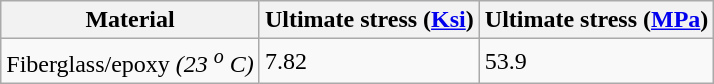<table class="wikitable">
<tr>
<th>Material</th>
<th>Ultimate stress (<a href='#'>Ksi</a>)</th>
<th>Ultimate stress (<a href='#'>MPa</a>)</th>
</tr>
<tr>
<td>Fiberglass/epoxy <em>(23 <sup>o</sup> C)</em></td>
<td>7.82</td>
<td>53.9</td>
</tr>
</table>
